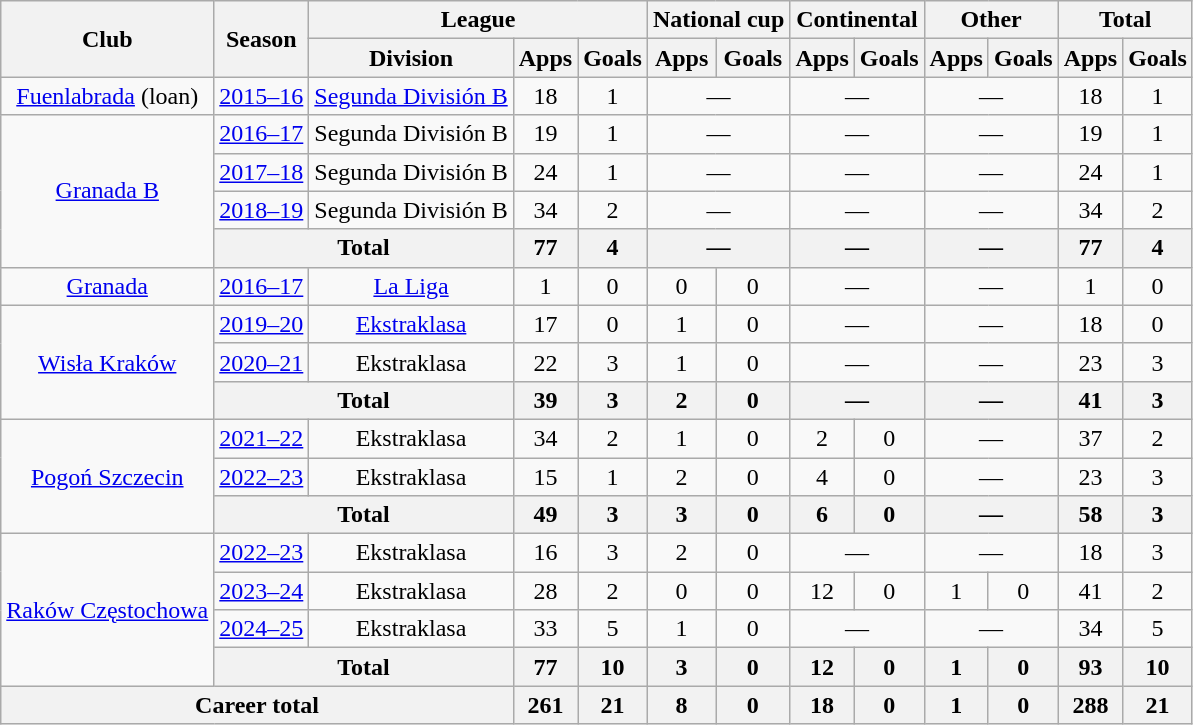<table class="wikitable" style="text-align: center;">
<tr>
<th rowspan="2">Club</th>
<th rowspan="2">Season</th>
<th colspan="3">League</th>
<th colspan="2">National cup</th>
<th colspan="2">Continental</th>
<th colspan="2">Other</th>
<th colspan="2">Total</th>
</tr>
<tr>
<th>Division</th>
<th>Apps</th>
<th>Goals</th>
<th>Apps</th>
<th>Goals</th>
<th>Apps</th>
<th>Goals</th>
<th>Apps</th>
<th>Goals</th>
<th>Apps</th>
<th>Goals</th>
</tr>
<tr>
<td><a href='#'>Fuenlabrada</a> (loan)</td>
<td><a href='#'>2015–16</a></td>
<td><a href='#'>Segunda División B</a></td>
<td>18</td>
<td>1</td>
<td colspan="2">—</td>
<td colspan="2">—</td>
<td colspan="2">—</td>
<td>18</td>
<td>1</td>
</tr>
<tr>
<td rowspan="4"><a href='#'>Granada B</a></td>
<td><a href='#'>2016–17</a></td>
<td>Segunda División B</td>
<td>19</td>
<td>1</td>
<td colspan="2">—</td>
<td colspan="2">—</td>
<td colspan="2">—</td>
<td>19</td>
<td>1</td>
</tr>
<tr>
<td><a href='#'>2017–18</a></td>
<td>Segunda División B</td>
<td>24</td>
<td>1</td>
<td colspan="2">—</td>
<td colspan="2">—</td>
<td colspan="2">—</td>
<td>24</td>
<td>1</td>
</tr>
<tr>
<td><a href='#'>2018–19</a></td>
<td>Segunda División B</td>
<td>34</td>
<td>2</td>
<td colspan="2">—</td>
<td colspan="2">—</td>
<td colspan="2">—</td>
<td>34</td>
<td>2</td>
</tr>
<tr>
<th colspan="2">Total</th>
<th>77</th>
<th>4</th>
<th colspan="2">—</th>
<th colspan="2">—</th>
<th colspan="2">—</th>
<th>77</th>
<th>4</th>
</tr>
<tr>
<td><a href='#'>Granada</a></td>
<td><a href='#'>2016–17</a></td>
<td><a href='#'>La Liga</a></td>
<td>1</td>
<td>0</td>
<td>0</td>
<td>0</td>
<td colspan="2">—</td>
<td colspan="2">—</td>
<td>1</td>
<td>0</td>
</tr>
<tr>
<td rowspan="3"><a href='#'>Wisła Kraków</a></td>
<td><a href='#'>2019–20</a></td>
<td><a href='#'>Ekstraklasa</a></td>
<td>17</td>
<td>0</td>
<td>1</td>
<td>0</td>
<td colspan="2">—</td>
<td colspan="2">—</td>
<td>18</td>
<td>0</td>
</tr>
<tr>
<td><a href='#'>2020–21</a></td>
<td>Ekstraklasa</td>
<td>22</td>
<td>3</td>
<td>1</td>
<td>0</td>
<td colspan="2">—</td>
<td colspan="2">—</td>
<td>23</td>
<td>3</td>
</tr>
<tr>
<th colspan="2">Total</th>
<th>39</th>
<th>3</th>
<th>2</th>
<th>0</th>
<th colspan="2">—</th>
<th colspan="2">—</th>
<th>41</th>
<th>3</th>
</tr>
<tr>
<td rowspan="3"><a href='#'>Pogoń Szczecin</a></td>
<td><a href='#'>2021–22</a></td>
<td>Ekstraklasa</td>
<td>34</td>
<td>2</td>
<td>1</td>
<td>0</td>
<td>2</td>
<td>0</td>
<td colspan="2">—</td>
<td>37</td>
<td>2</td>
</tr>
<tr>
<td><a href='#'>2022–23</a></td>
<td>Ekstraklasa</td>
<td>15</td>
<td>1</td>
<td>2</td>
<td>0</td>
<td>4</td>
<td>0</td>
<td colspan="2">—</td>
<td>23</td>
<td>3</td>
</tr>
<tr>
<th colspan="2">Total</th>
<th>49</th>
<th>3</th>
<th>3</th>
<th>0</th>
<th>6</th>
<th>0</th>
<th colspan="2">—</th>
<th>58</th>
<th>3</th>
</tr>
<tr>
<td rowspan="4"><a href='#'>Raków Częstochowa</a></td>
<td><a href='#'>2022–23</a></td>
<td>Ekstraklasa</td>
<td>16</td>
<td>3</td>
<td>2</td>
<td>0</td>
<td colspan="2">—</td>
<td colspan="2">—</td>
<td>18</td>
<td>3</td>
</tr>
<tr>
<td><a href='#'>2023–24</a></td>
<td>Ekstraklasa</td>
<td>28</td>
<td>2</td>
<td>0</td>
<td>0</td>
<td>12</td>
<td>0</td>
<td>1</td>
<td>0</td>
<td>41</td>
<td>2</td>
</tr>
<tr>
<td><a href='#'>2024–25</a></td>
<td>Ekstraklasa</td>
<td>33</td>
<td>5</td>
<td>1</td>
<td>0</td>
<td colspan="2">—</td>
<td colspan="2">—</td>
<td>34</td>
<td>5</td>
</tr>
<tr>
<th colspan="2">Total</th>
<th>77</th>
<th>10</th>
<th>3</th>
<th>0</th>
<th>12</th>
<th>0</th>
<th>1</th>
<th>0</th>
<th>93</th>
<th>10</th>
</tr>
<tr>
<th colspan="3">Career total</th>
<th>261</th>
<th>21</th>
<th>8</th>
<th>0</th>
<th>18</th>
<th>0</th>
<th>1</th>
<th>0</th>
<th>288</th>
<th>21</th>
</tr>
</table>
